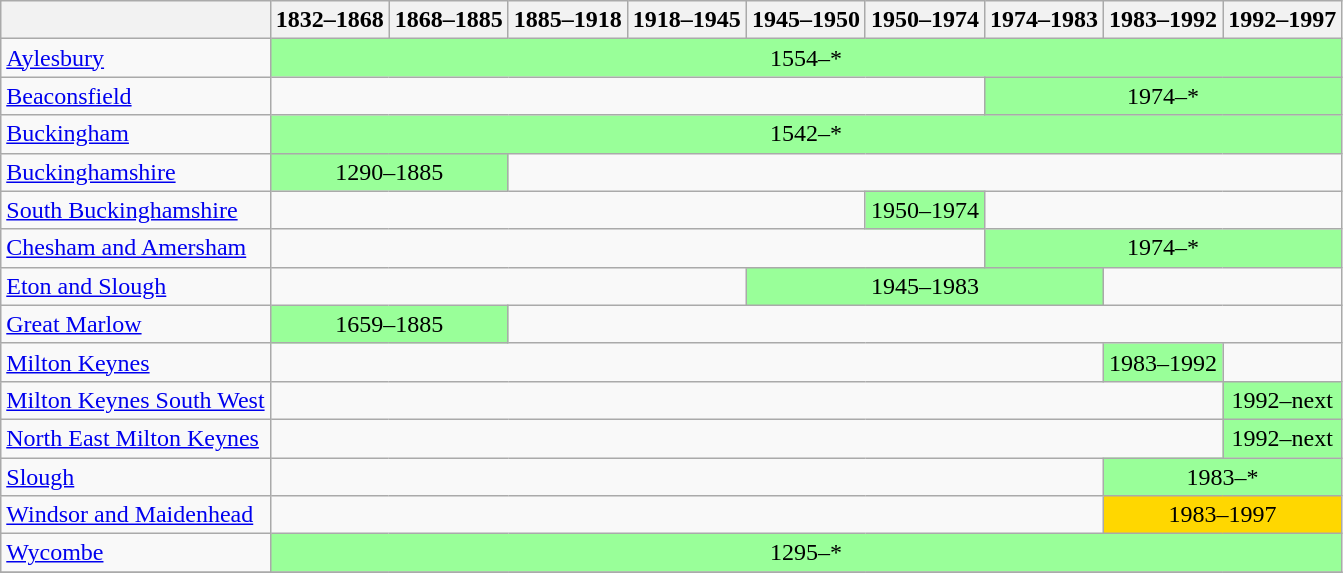<table class="wikitable">
<tr>
<th> </th>
<th>1832–1868</th>
<th>1868–1885</th>
<th>1885–1918</th>
<th>1918–1945</th>
<th>1945–1950</th>
<th>1950–1974</th>
<th>1974–1983</th>
<th>1983–1992</th>
<th>1992–1997</th>
</tr>
<tr>
<td><a href='#'>Aylesbury</a></td>
<td colspan="9" align="center" bgcolor="#99FF99">1554–*</td>
</tr>
<tr>
<td><a href='#'>Beaconsfield</a></td>
<td colspan="6"> </td>
<td colspan="3" align="center" bgcolor="#99FF99">1974–*</td>
</tr>
<tr>
<td><a href='#'>Buckingham</a></td>
<td colspan="9" align="center" bgcolor="#99FF99">1542–*</td>
</tr>
<tr>
<td><a href='#'>Buckinghamshire</a></td>
<td colspan="2" align="center" bgcolor="#99FF99">1290–1885</td>
<td colspan="7"> </td>
</tr>
<tr>
<td><a href='#'>South Buckinghamshire</a></td>
<td colspan="5"> </td>
<td colspan="1" align="center" bgcolor="#99FF99">1950–1974</td>
<td colspan="3"> </td>
</tr>
<tr>
<td><a href='#'>Chesham and Amersham</a></td>
<td colspan="6"> </td>
<td colspan="3" align="center" bgcolor="#99FF99">1974–*</td>
</tr>
<tr>
<td><a href='#'>Eton and Slough</a></td>
<td colspan="4"> </td>
<td colspan="3" align="center" bgcolor="#99FF99">1945–1983</td>
<td colspan="2"> </td>
</tr>
<tr>
<td><a href='#'>Great Marlow</a></td>
<td colspan="2" align="center" bgcolor="#99FF99">1659–1885</td>
<td colspan="7"> </td>
</tr>
<tr>
<td><a href='#'>Milton Keynes</a></td>
<td colspan="7"> </td>
<td colspan="1" align="center" bgcolor="#99FF99">1983–1992</td>
<td colspan="1"> </td>
</tr>
<tr>
<td><a href='#'>Milton Keynes South West</a></td>
<td colspan="8"> </td>
<td colspan="1" align="center" bgcolor="#99FF99">1992–next</td>
</tr>
<tr>
<td><a href='#'>North East Milton Keynes</a></td>
<td colspan="8"> </td>
<td colspan="1" align="center" bgcolor="#99FF99">1992–next</td>
</tr>
<tr>
<td><a href='#'>Slough</a></td>
<td colspan="7"> </td>
<td colspan="2" align="center" bgcolor="#99FF99">1983–*</td>
</tr>
<tr>
<td><a href='#'>Windsor and Maidenhead</a></td>
<td colspan="7"> </td>
<td colspan="2" align="center" bgcolor="#ffd700">1983–1997</td>
</tr>
<tr>
<td><a href='#'>Wycombe</a></td>
<td colspan="9" align="center" bgcolor="#99FF99">1295–*</td>
</tr>
<tr>
</tr>
</table>
